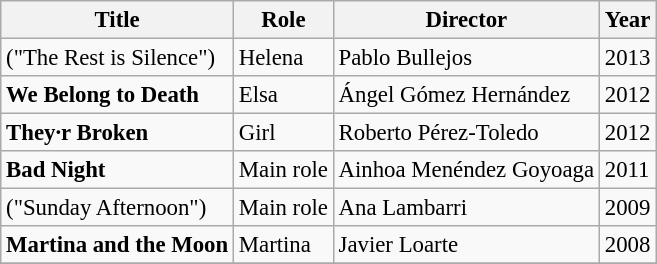<table class="wikitable" style="font-size: 95%;">
<tr>
<th>Title</th>
<th>Role</th>
<th>Director</th>
<th>Year</th>
</tr>
<tr>
<td><strong></strong> ("The Rest is Silence")</td>
<td>Helena</td>
<td>Pablo Bullejos</td>
<td>2013</td>
</tr>
<tr>
<td><strong>We Belong to Death</strong></td>
<td>Elsa</td>
<td>Ángel Gómez Hernández</td>
<td>2012</td>
</tr>
<tr>
<td><strong>They·r Broken</strong></td>
<td>Girl</td>
<td>Roberto Pérez-Toledo</td>
<td>2012</td>
</tr>
<tr>
<td><strong>Bad Night</strong></td>
<td>Main role</td>
<td>Ainhoa Menéndez Goyoaga</td>
<td>2011</td>
</tr>
<tr>
<td><strong></strong> ("Sunday Afternoon")</td>
<td>Main role</td>
<td>Ana Lambarri</td>
<td>2009</td>
</tr>
<tr>
<td><strong>Martina and the Moon</strong></td>
<td>Martina</td>
<td>Javier Loarte</td>
<td>2008</td>
</tr>
<tr>
</tr>
</table>
